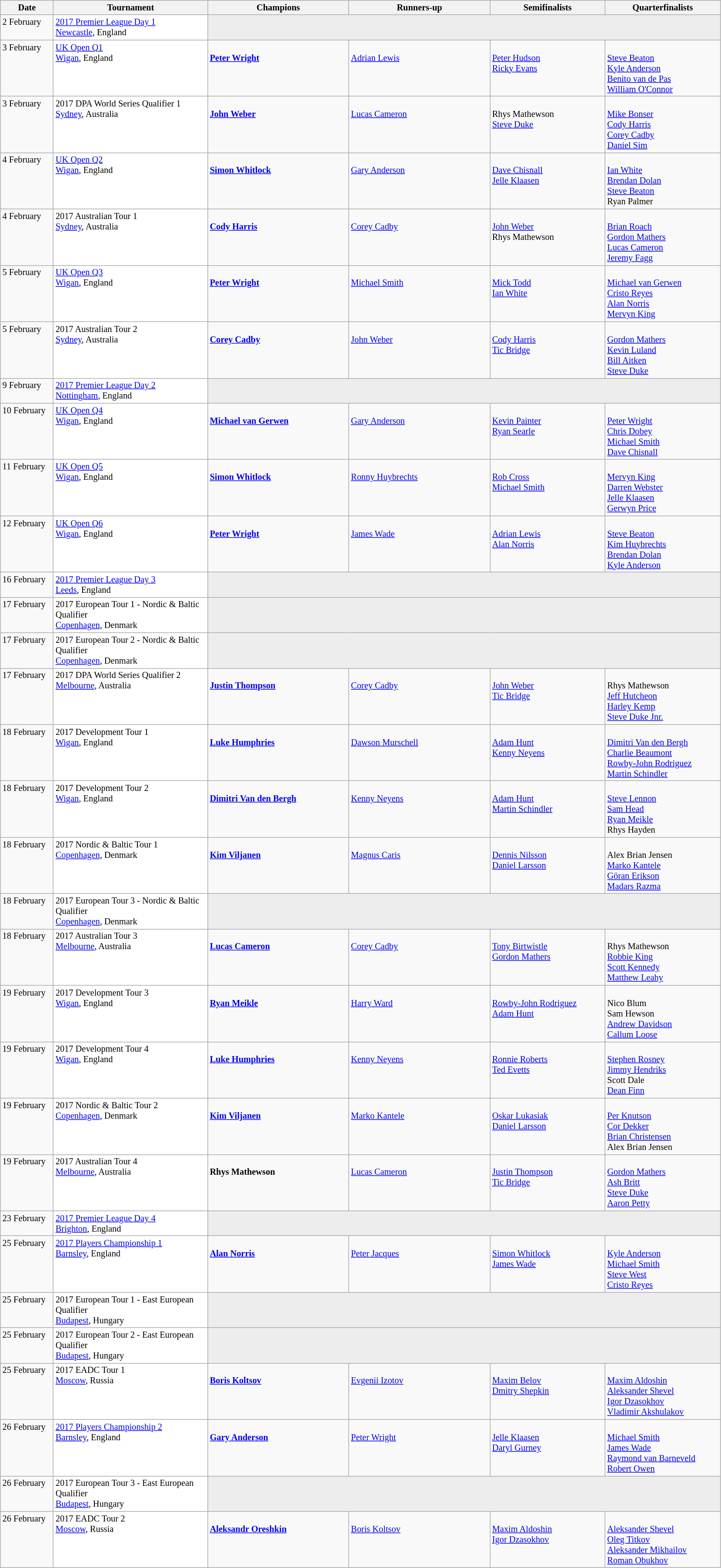<table class=wikitable style=font-size:85%>
<tr>
<th width=75>Date</th>
<th width=230>Tournament</th>
<th width=210>Champions</th>
<th width=210>Runners-up</th>
<th width=170>Semifinalists</th>
<th width=170>Quarterfinalists</th>
</tr>
<tr valign="top">
<td>2 February</td>
<td bgcolor="#ffffff"><a href='#'>2017 Premier League Day 1</a> <br> <a href='#'>Newcastle</a>, England</td>
<td colspan=4 bgcolor="#ededed"></td>
</tr>
<tr valign="top">
<td>3 February</td>
<td bgcolor="#ffffff"><a href='#'>UK Open Q1</a><br><a href='#'>Wigan</a>, England</td>
<td><br> <strong><a href='#'>Peter Wright</a></strong></td>
<td><br> <a href='#'>Adrian Lewis</a></td>
<td><br> <a href='#'>Peter Hudson</a> <br>
 <a href='#'>Ricky Evans</a></td>
<td><br> <a href='#'>Steve Beaton</a> <br>
 <a href='#'>Kyle Anderson</a> <br>
 <a href='#'>Benito van de Pas</a> <br>
 <a href='#'>William O'Connor</a></td>
</tr>
<tr valign="top">
<td>3 February</td>
<td bgcolor="#ffffff">2017 DPA World Series Qualifier 1<br><a href='#'>Sydney</a>, Australia</td>
<td><br> <strong><a href='#'>John Weber</a></strong></td>
<td><br> <a href='#'>Lucas Cameron</a></td>
<td><br> Rhys Mathewson <br>
 <a href='#'>Steve Duke</a></td>
<td><br> <a href='#'>Mike Bonser</a> <br>
 <a href='#'>Cody Harris</a> <br>
 <a href='#'>Corey Cadby</a> <br>
 <a href='#'>Daniel Sim</a></td>
</tr>
<tr valign="top">
<td>4 February</td>
<td bgcolor="#ffffff"><a href='#'>UK Open Q2</a><br><a href='#'>Wigan</a>, England</td>
<td><br> <strong><a href='#'>Simon Whitlock</a></strong></td>
<td><br> <a href='#'>Gary Anderson</a></td>
<td><br> <a href='#'>Dave Chisnall</a> <br>
 <a href='#'>Jelle Klaasen</a></td>
<td><br> <a href='#'>Ian White</a> <br>
 <a href='#'>Brendan Dolan</a> <br>
 <a href='#'>Steve Beaton</a> <br>
 Ryan Palmer</td>
</tr>
<tr valign="top">
<td>4 February</td>
<td bgcolor="#ffffff">2017 Australian Tour 1<br><a href='#'>Sydney</a>, Australia</td>
<td><br> <strong><a href='#'>Cody Harris</a></strong></td>
<td><br> <a href='#'>Corey Cadby</a></td>
<td><br> <a href='#'>John Weber</a> <br>
 Rhys Mathewson</td>
<td><br> <a href='#'>Brian Roach</a> <br>
 <a href='#'>Gordon Mathers</a> <br>
 <a href='#'>Lucas Cameron</a> <br>
 <a href='#'>Jeremy Fagg</a></td>
</tr>
<tr valign="top">
<td>5 February</td>
<td bgcolor="#ffffff"><a href='#'>UK Open Q3</a><br><a href='#'>Wigan</a>, England</td>
<td><br> <strong><a href='#'>Peter Wright</a></strong></td>
<td><br> <a href='#'>Michael Smith</a></td>
<td><br> <a href='#'>Mick Todd</a> <br>
 <a href='#'>Ian White</a></td>
<td><br> <a href='#'>Michael van Gerwen</a> <br>
 <a href='#'>Cristo Reyes</a> <br>
 <a href='#'>Alan Norris</a> <br>
 <a href='#'>Mervyn King</a></td>
</tr>
<tr valign="top">
<td>5 February</td>
<td bgcolor="#ffffff">2017 Australian Tour 2<br><a href='#'>Sydney</a>, Australia</td>
<td><br> <strong><a href='#'>Corey Cadby</a></strong></td>
<td><br> <a href='#'>John Weber</a></td>
<td><br> <a href='#'>Cody Harris</a> <br>
 <a href='#'>Tic Bridge</a></td>
<td><br> <a href='#'>Gordon Mathers</a> <br>
 <a href='#'>Kevin Luland</a> <br>
 <a href='#'>Bill Aitken</a> <br>
 <a href='#'>Steve Duke</a></td>
</tr>
<tr valign="top">
<td>9 February</td>
<td bgcolor="#ffffff"><a href='#'>2017 Premier League Day 2</a> <br> <a href='#'>Nottingham</a>, England</td>
<td colspan=4 bgcolor="#ededed"></td>
</tr>
<tr valign="top">
<td>10 February</td>
<td bgcolor="#ffffff"><a href='#'>UK Open Q4</a><br><a href='#'>Wigan</a>, England</td>
<td><br> <strong><a href='#'>Michael van Gerwen</a></strong></td>
<td><br> <a href='#'>Gary Anderson</a></td>
<td><br> <a href='#'>Kevin Painter</a> <br>
 <a href='#'>Ryan Searle</a></td>
<td><br> <a href='#'>Peter Wright</a> <br>
 <a href='#'>Chris Dobey</a> <br>
 <a href='#'>Michael Smith</a> <br>
 <a href='#'>Dave Chisnall</a></td>
</tr>
<tr valign="top">
<td>11 February</td>
<td bgcolor="#ffffff"><a href='#'>UK Open Q5</a><br><a href='#'>Wigan</a>, England</td>
<td><br> <strong><a href='#'>Simon Whitlock</a></strong></td>
<td><br> <a href='#'>Ronny Huybrechts</a></td>
<td><br> <a href='#'>Rob Cross</a> <br>
 <a href='#'>Michael Smith</a></td>
<td><br> <a href='#'>Mervyn King</a> <br>
 <a href='#'>Darren Webster</a> <br>
 <a href='#'>Jelle Klaasen</a> <br>
 <a href='#'>Gerwyn Price</a></td>
</tr>
<tr valign="top">
<td>12 February</td>
<td bgcolor="#ffffff"><a href='#'>UK Open Q6</a><br><a href='#'>Wigan</a>, England</td>
<td><br> <strong><a href='#'>Peter Wright</a></strong></td>
<td><br> <a href='#'>James Wade</a></td>
<td><br> <a href='#'>Adrian Lewis</a> <br>
 <a href='#'>Alan Norris</a></td>
<td><br> <a href='#'>Steve Beaton</a> <br>
 <a href='#'>Kim Huybrechts</a> <br>
 <a href='#'>Brendan Dolan</a> <br>
 <a href='#'>Kyle Anderson</a></td>
</tr>
<tr valign="top">
<td>16 February</td>
<td bgcolor="#ffffff"><a href='#'>2017 Premier League Day 3</a> <br> <a href='#'>Leeds</a>, England</td>
<td colspan=4 bgcolor="#ededed"></td>
</tr>
<tr valign="top">
<td>17 February</td>
<td bgcolor="#ffffff">2017 European Tour 1 - Nordic & Baltic Qualifier <br> <a href='#'>Copenhagen</a>, Denmark</td>
<td colspan=4 bgcolor="#ededed"></td>
</tr>
<tr valign="top">
<td>17 February</td>
<td bgcolor="#ffffff">2017 European Tour 2 - Nordic & Baltic Qualifier <br> <a href='#'>Copenhagen</a>, Denmark</td>
<td colspan=4 bgcolor="#ededed"></td>
</tr>
<tr valign="top">
<td>17 February</td>
<td bgcolor="#ffffff">2017 DPA World Series Qualifier 2<br><a href='#'>Melbourne</a>, Australia</td>
<td><br> <strong><a href='#'>Justin Thompson</a></strong></td>
<td><br> <a href='#'>Corey Cadby</a></td>
<td><br> <a href='#'>John Weber</a> <br>
 <a href='#'>Tic Bridge</a></td>
<td><br> Rhys Mathewson <br>
 <a href='#'>Jeff Hutcheon</a> <br>
 <a href='#'>Harley Kemp</a> <br>
 <a href='#'>Steve Duke Jnr.</a></td>
</tr>
<tr valign="top">
<td>18 February</td>
<td bgcolor="#ffffff">2017 Development Tour 1<br><a href='#'>Wigan</a>, England</td>
<td><br> <strong><a href='#'>Luke Humphries</a></strong></td>
<td><br> <a href='#'>Dawson Murschell</a></td>
<td><br> <a href='#'>Adam Hunt</a> <br>
 <a href='#'>Kenny Neyens</a></td>
<td><br> <a href='#'>Dimitri Van den Bergh</a> <br>
 <a href='#'>Charlie Beaumont</a> <br>
 <a href='#'>Rowby-John Rodriguez</a> <br>
 <a href='#'>Martin Schindler</a></td>
</tr>
<tr valign="top">
<td>18 February</td>
<td bgcolor="#ffffff">2017 Development Tour 2<br><a href='#'>Wigan</a>, England</td>
<td><br> <strong><a href='#'>Dimitri Van den Bergh</a></strong></td>
<td><br> <a href='#'>Kenny Neyens</a></td>
<td><br> <a href='#'>Adam Hunt</a> <br>
 <a href='#'>Martin Schindler</a></td>
<td><br> <a href='#'>Steve Lennon</a> <br>
 <a href='#'>Sam Head</a> <br>
 <a href='#'>Ryan Meikle</a> <br>
 Rhys Hayden</td>
</tr>
<tr valign="top">
<td>18 February</td>
<td bgcolor="#ffffff">2017 Nordic & Baltic Tour 1<br><a href='#'>Copenhagen</a>, Denmark</td>
<td><br> <strong><a href='#'>Kim Viljanen</a></strong></td>
<td><br> <a href='#'>Magnus Caris</a></td>
<td><br> <a href='#'>Dennis Nilsson</a> <br>
 <a href='#'>Daniel Larsson</a></td>
<td><br> Alex Brian Jensen <br>
 <a href='#'>Marko Kantele</a> <br>
 <a href='#'>Göran Erikson</a> <br>
 <a href='#'>Madars Razma</a></td>
</tr>
<tr valign="top">
<td>18 February</td>
<td bgcolor="#ffffff">2017 European Tour 3 - Nordic & Baltic Qualifier <br> <a href='#'>Copenhagen</a>, Denmark</td>
<td colspan=4 bgcolor="#ededed"></td>
</tr>
<tr valign="top">
<td>18 February</td>
<td bgcolor="#ffffff">2017 Australian Tour 3<br><a href='#'>Melbourne</a>, Australia</td>
<td><br> <strong><a href='#'>Lucas Cameron</a></strong></td>
<td><br> <a href='#'>Corey Cadby</a></td>
<td><br> <a href='#'>Tony Birtwistle</a> <br>
 <a href='#'>Gordon Mathers</a></td>
<td><br> Rhys Mathewson <br>
 <a href='#'>Robbie King</a> <br>
 <a href='#'>Scott Kennedy</a> <br>
 <a href='#'>Matthew Leahy</a></td>
</tr>
<tr valign="top">
<td>19 February</td>
<td bgcolor="#ffffff">2017 Development Tour 3<br><a href='#'>Wigan</a>, England</td>
<td><br> <strong><a href='#'>Ryan Meikle</a></strong></td>
<td><br> <a href='#'>Harry Ward</a></td>
<td><br> <a href='#'>Rowby-John Rodriguez</a> <br>
 <a href='#'>Adam Hunt</a></td>
<td><br> Nico Blum <br>
 Sam Hewson <br>
 <a href='#'>Andrew Davidson</a> <br>
 <a href='#'>Callum Loose</a></td>
</tr>
<tr valign="top">
<td>19 February</td>
<td bgcolor="#ffffff">2017 Development Tour 4<br><a href='#'>Wigan</a>, England</td>
<td><br> <strong><a href='#'>Luke Humphries</a></strong></td>
<td><br> <a href='#'>Kenny Neyens</a></td>
<td><br> <a href='#'>Ronnie Roberts</a> <br>
 <a href='#'>Ted Evetts</a></td>
<td><br> <a href='#'>Stephen Rosney</a> <br>
 <a href='#'>Jimmy Hendriks</a> <br>
 Scott Dale <br>
 <a href='#'>Dean Finn</a></td>
</tr>
<tr valign="top">
<td>19 February</td>
<td bgcolor="#ffffff">2017 Nordic & Baltic Tour 2<br><a href='#'>Copenhagen</a>, Denmark</td>
<td><br> <strong><a href='#'>Kim Viljanen</a></strong></td>
<td><br> <a href='#'>Marko Kantele</a></td>
<td><br> <a href='#'>Oskar Lukasiak</a> <br>
 <a href='#'>Daniel Larsson</a></td>
<td><br> <a href='#'>Per Knutson</a> <br>
 <a href='#'>Cor Dekker</a> <br>
 <a href='#'>Brian Christensen</a> <br>
 Alex Brian Jensen</td>
</tr>
<tr valign="top">
<td>19 February</td>
<td bgcolor="#ffffff">2017 Australian Tour 4<br><a href='#'>Melbourne</a>, Australia</td>
<td><br> <strong>Rhys Mathewson</strong></td>
<td><br> <a href='#'>Lucas Cameron</a></td>
<td><br> <a href='#'>Justin Thompson</a> <br>
 <a href='#'>Tic Bridge</a></td>
<td><br> <a href='#'>Gordon Mathers</a> <br>
 <a href='#'>Ash Britt</a> <br>
 <a href='#'>Steve Duke</a> <br>
 <a href='#'>Aaron Petty</a></td>
</tr>
<tr valign="top">
<td>23 February</td>
<td bgcolor="#ffffff"><a href='#'>2017 Premier League Day 4</a> <br> <a href='#'>Brighton</a>, England</td>
<td colspan=4 bgcolor="#ededed"></td>
</tr>
<tr valign="top">
<td>25 February</td>
<td bgcolor="#ffffff"><a href='#'>2017 Players Championship 1</a><br><a href='#'>Barnsley</a>, England</td>
<td><br> <strong><a href='#'>Alan Norris</a></strong></td>
<td><br> <a href='#'>Peter Jacques</a></td>
<td><br> <a href='#'>Simon Whitlock</a> <br>
 <a href='#'>James Wade</a></td>
<td><br> <a href='#'>Kyle Anderson</a> <br>
 <a href='#'>Michael Smith</a> <br>
 <a href='#'>Steve West</a> <br>
 <a href='#'>Cristo Reyes</a></td>
</tr>
<tr valign="top">
<td>25 February</td>
<td bgcolor="#ffffff">2017 European Tour 1 - East European Qualifier <br> <a href='#'>Budapest</a>, Hungary</td>
<td colspan=4 bgcolor="#ededed"></td>
</tr>
<tr valign="top">
<td>25 February</td>
<td bgcolor="#ffffff">2017 European Tour 2 - East European Qualifier <br> <a href='#'>Budapest</a>, Hungary</td>
<td colspan=4 bgcolor="#ededed"></td>
</tr>
<tr valign="top">
<td>25 February</td>
<td bgcolor="#ffffff">2017 EADC Tour 1<br><a href='#'>Moscow</a>, Russia</td>
<td><br> <strong><a href='#'>Boris Koltsov</a></strong></td>
<td><br> <a href='#'>Evgenii Izotov</a></td>
<td><br> <a href='#'>Maxim Belov</a> <br>
 <a href='#'>Dmitry Shepkin</a></td>
<td><br> <a href='#'>Maxim Aldoshin</a> <br>
 <a href='#'>Aleksander Shevel</a> <br>
 <a href='#'>Igor Dzasokhov</a> <br>
 <a href='#'>Vladimir Akshulakov</a></td>
</tr>
<tr valign="top">
<td>26 February</td>
<td bgcolor="#ffffff"><a href='#'>2017 Players Championship 2</a><br><a href='#'>Barnsley</a>, England</td>
<td><br> <strong><a href='#'>Gary Anderson</a></strong></td>
<td><br> <a href='#'>Peter Wright</a></td>
<td><br> <a href='#'>Jelle Klaasen</a> <br>
 <a href='#'>Daryl Gurney</a></td>
<td><br> <a href='#'>Michael Smith</a> <br>
 <a href='#'>James Wade</a> <br>
 <a href='#'>Raymond van Barneveld</a> <br>
 <a href='#'>Robert Owen</a></td>
</tr>
<tr valign="top">
<td>26 February</td>
<td bgcolor="#ffffff">2017 European Tour 3 - East European Qualifier <br> <a href='#'>Budapest</a>, Hungary</td>
<td colspan=4 bgcolor="#ededed"></td>
</tr>
<tr valign="top">
<td>26 February</td>
<td bgcolor="#ffffff">2017 EADC Tour 2<br><a href='#'>Moscow</a>, Russia</td>
<td><br> <strong><a href='#'>Aleksandr Oreshkin</a></strong></td>
<td><br> <a href='#'>Boris Koltsov</a></td>
<td><br> <a href='#'>Maxim Aldoshin</a> <br>
 <a href='#'>Igor Dzasokhov</a></td>
<td><br> <a href='#'>Aleksander Shevel</a> <br>
 <a href='#'>Oleg Titkov</a> <br>
 <a href='#'>Aleksander Mikhailov</a> <br>
 <a href='#'>Roman Obukhov</a></td>
</tr>
</table>
